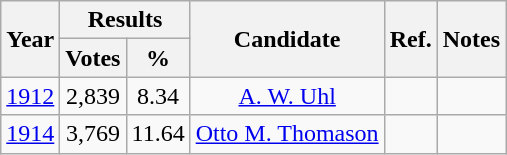<table class="wikitable" border="1" style="text-align:center">
<tr>
<th rowspan=2>Year</th>
<th colspan=2>Results</th>
<th rowspan=2>Candidate</th>
<th rowspan=2>Ref.</th>
<th rowspan=2>Notes</th>
</tr>
<tr>
<th>Votes</th>
<th>%</th>
</tr>
<tr>
<td><a href='#'>1912</a></td>
<td>2,839</td>
<td>8.34</td>
<td><a href='#'>A. W. Uhl</a></td>
<td></td>
<td></td>
</tr>
<tr>
<td><a href='#'>1914</a></td>
<td>3,769</td>
<td>11.64</td>
<td><a href='#'>Otto M. Thomason</a></td>
<td></td>
<td></td>
</tr>
</table>
